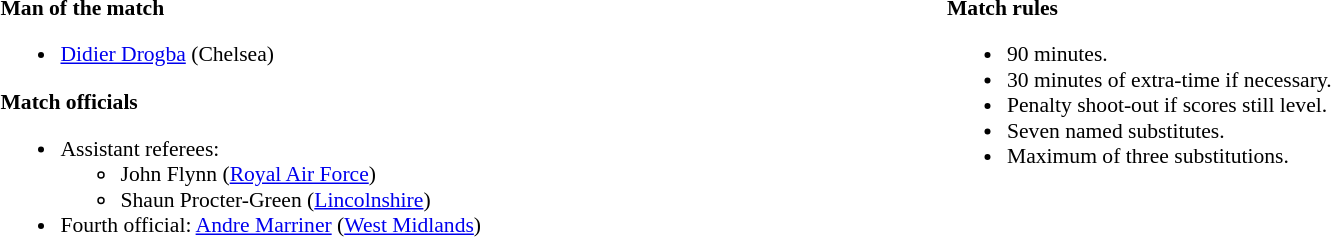<table width=100% style="font-size: 90%">
<tr>
<td width=50% valign=top><br><strong>Man of the match</strong><ul><li><a href='#'>Didier Drogba</a> (Chelsea)</li></ul><strong>Match officials</strong><ul><li>Assistant referees:<ul><li>John Flynn (<a href='#'>Royal Air Force</a>)</li><li>Shaun Procter-Green (<a href='#'>Lincolnshire</a>)</li></ul></li><li>Fourth official: <a href='#'>Andre Marriner</a> (<a href='#'>West Midlands</a>)</li></ul></td>
<td width=50% valign=top><br><strong>Match rules</strong><ul><li>90 minutes.</li><li>30 minutes of extra-time if necessary.</li><li>Penalty shoot-out if scores still level.</li><li>Seven named substitutes.</li><li>Maximum of three substitutions.</li></ul></td>
</tr>
</table>
